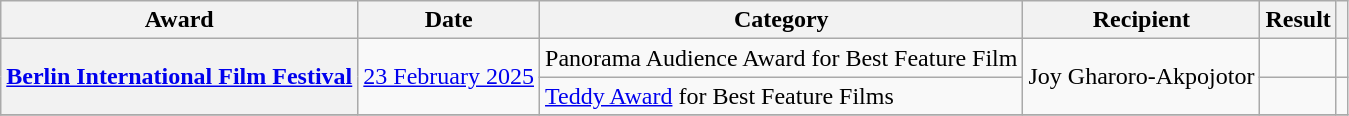<table class="wikitable sortable plainrowheaders">
<tr>
<th>Award</th>
<th>Date</th>
<th>Category</th>
<th>Recipient</th>
<th>Result</th>
<th></th>
</tr>
<tr>
<th scope="row" rowspan="2"><a href='#'>Berlin International Film Festival</a></th>
<td rowspan="2"><a href='#'>23 February 2025</a></td>
<td>Panorama Audience Award for Best Feature Film</td>
<td rowspan="2">Joy Gharoro-Akpojotor</td>
<td></td>
<td align="center" rowspan="1"></td>
</tr>
<tr>
<td><a href='#'>Teddy Award</a> for Best Feature Films</td>
<td></td>
<td align="center" rowspan="1"></td>
</tr>
<tr>
</tr>
</table>
